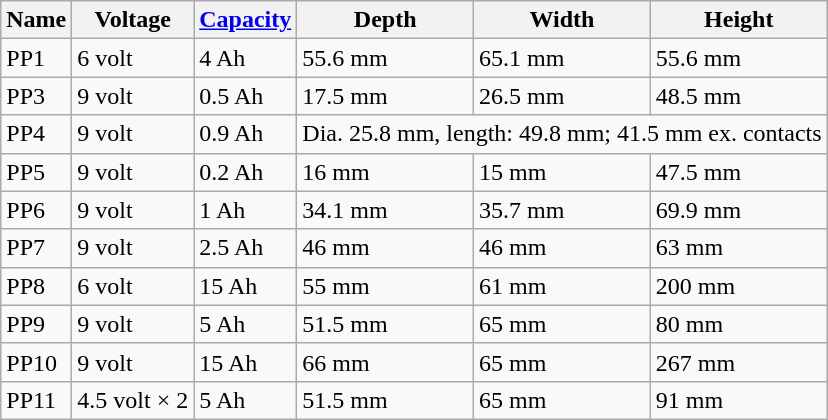<table class="wikitable sortable">
<tr>
<th>Name</th>
<th>Voltage</th>
<th><a href='#'>Capacity</a></th>
<th>Depth</th>
<th>Width</th>
<th>Height</th>
</tr>
<tr>
<td>PP1</td>
<td>6 volt</td>
<td>4 Ah</td>
<td>55.6 mm</td>
<td>65.1 mm</td>
<td>55.6 mm</td>
</tr>
<tr>
<td>PP3</td>
<td>9 volt</td>
<td>0.5 Ah</td>
<td>17.5 mm</td>
<td>26.5 mm</td>
<td>48.5 mm</td>
</tr>
<tr>
<td>PP4</td>
<td>9 volt</td>
<td>0.9 Ah</td>
<td colspan="3">Dia. 25.8 mm, length: 49.8 mm; 41.5 mm ex. contacts</td>
</tr>
<tr>
<td>PP5</td>
<td>9 volt</td>
<td>0.2 Ah</td>
<td>16 mm</td>
<td>15 mm</td>
<td>47.5 mm</td>
</tr>
<tr>
<td>PP6</td>
<td>9 volt</td>
<td>1 Ah</td>
<td>34.1 mm</td>
<td>35.7 mm</td>
<td>69.9 mm</td>
</tr>
<tr>
<td>PP7</td>
<td>9 volt</td>
<td>2.5 Ah</td>
<td>46 mm</td>
<td>46 mm</td>
<td>63 mm</td>
</tr>
<tr>
<td>PP8</td>
<td>6 volt</td>
<td>15 Ah</td>
<td>55 mm</td>
<td>61 mm</td>
<td>200 mm</td>
</tr>
<tr>
<td>PP9</td>
<td>9 volt</td>
<td>5 Ah</td>
<td>51.5 mm</td>
<td>65 mm</td>
<td>80 mm</td>
</tr>
<tr>
<td>PP10</td>
<td>9 volt</td>
<td>15 Ah</td>
<td>66 mm</td>
<td>65 mm</td>
<td>267 mm</td>
</tr>
<tr>
<td>PP11</td>
<td>4.5 volt × 2</td>
<td>5 Ah</td>
<td>51.5 mm</td>
<td>65 mm</td>
<td>91 mm</td>
</tr>
</table>
